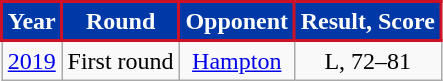<table class="wikitable">
<tr>
<th style="background:#0038A8; border: 2px solid #CE1126;;color:#FFFFFF;">Year</th>
<th style="background:#0038A8; border: 2px solid #CE1126;;color:#FFFFFF;">Round</th>
<th style="background:#0038A8; border: 2px solid #CE1126;;color:#FFFFFF;">Opponent</th>
<th style="background:#0038A8; border: 2px solid #CE1126;;color:#FFFFFF;">Result, Score</th>
</tr>
<tr align="center">
<td><a href='#'>2019</a></td>
<td>First round</td>
<td><a href='#'>Hampton</a></td>
<td>L, 72–81</td>
</tr>
</table>
